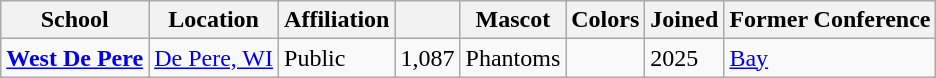<table class="wikitable sortable">
<tr>
<th>School</th>
<th>Location</th>
<th>Affiliation</th>
<th></th>
<th>Mascot</th>
<th>Colors</th>
<th>Joined</th>
<th>Former Conference</th>
</tr>
<tr>
<td><a href='#'><strong>West De Pere</strong></a></td>
<td><a href='#'>De Pere, WI</a></td>
<td>Public</td>
<td>1,087</td>
<td>Phantoms</td>
<td> </td>
<td>2025</td>
<td><a href='#'>Bay</a></td>
</tr>
</table>
